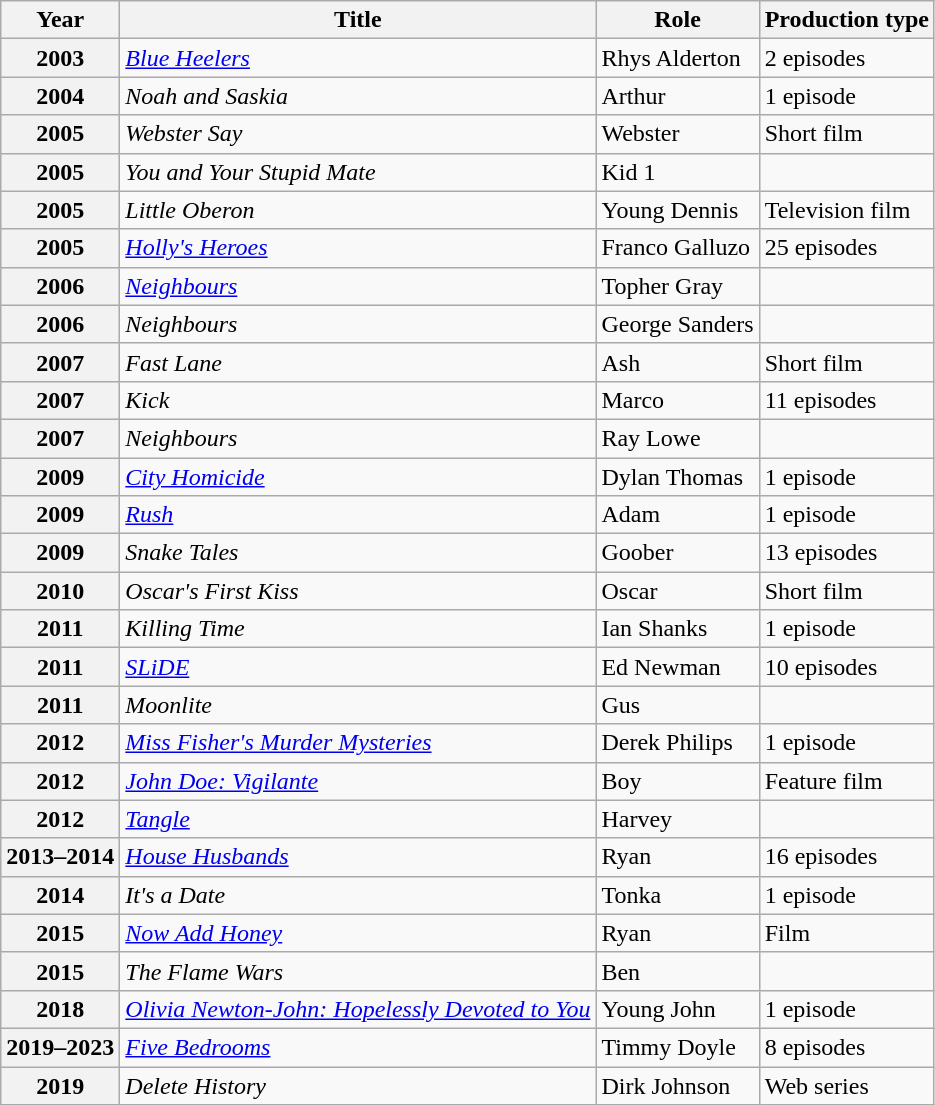<table class="wikitable sortable plainrowheaders">
<tr>
<th>Year</th>
<th>Title</th>
<th>Role</th>
<th>Production type</th>
</tr>
<tr>
<th scope="row">2003</th>
<td><em><a href='#'>Blue Heelers</a></em></td>
<td>Rhys Alderton</td>
<td>2 episodes</td>
</tr>
<tr>
<th scope="row">2004</th>
<td><em>Noah and Saskia</em></td>
<td>Arthur</td>
<td>1 episode</td>
</tr>
<tr>
<th scope="row">2005</th>
<td><em>Webster Say</em></td>
<td>Webster</td>
<td>Short film</td>
</tr>
<tr>
<th scope="row">2005</th>
<td><em>You and Your Stupid Mate</em></td>
<td>Kid 1</td>
<td></td>
</tr>
<tr>
<th scope="row">2005</th>
<td><em>Little Oberon</em></td>
<td>Young Dennis</td>
<td>Television film</td>
</tr>
<tr>
<th scope="row">2005</th>
<td><em><a href='#'>Holly's Heroes</a></em></td>
<td>Franco Galluzo</td>
<td>25 episodes</td>
</tr>
<tr>
<th scope="row">2006</th>
<td><em><a href='#'>Neighbours</a></em></td>
<td>Topher Gray</td>
<td></td>
</tr>
<tr>
<th scope="row">2006</th>
<td><em>Neighbours</em></td>
<td>George Sanders</td>
<td></td>
</tr>
<tr>
<th scope="row">2007</th>
<td><em>Fast Lane</em></td>
<td>Ash</td>
<td>Short film</td>
</tr>
<tr>
<th scope="row">2007</th>
<td><em>Kick</em></td>
<td>Marco</td>
<td>11 episodes</td>
</tr>
<tr>
<th scope="row">2007</th>
<td><em>Neighbours</em></td>
<td>Ray Lowe</td>
<td></td>
</tr>
<tr>
<th scope="row">2009</th>
<td><em><a href='#'>City Homicide</a></em></td>
<td>Dylan Thomas</td>
<td>1 episode</td>
</tr>
<tr>
<th scope="row">2009</th>
<td><em><a href='#'>Rush</a></em></td>
<td>Adam</td>
<td>1 episode</td>
</tr>
<tr>
<th scope="row">2009</th>
<td><em>Snake Tales</em></td>
<td>Goober</td>
<td>13 episodes</td>
</tr>
<tr>
<th scope="row">2010</th>
<td><em>Oscar's First Kiss</em></td>
<td>Oscar</td>
<td>Short film</td>
</tr>
<tr>
<th scope="row">2011</th>
<td><em>Killing Time</em></td>
<td>Ian Shanks</td>
<td>1 episode</td>
</tr>
<tr>
<th scope="row">2011</th>
<td><em><a href='#'>SLiDE</a></em></td>
<td>Ed Newman</td>
<td>10 episodes</td>
</tr>
<tr>
<th scope="row">2011</th>
<td><em>Moonlite</em></td>
<td>Gus</td>
<td></td>
</tr>
<tr>
<th scope="row">2012</th>
<td><em><a href='#'>Miss Fisher's Murder Mysteries</a></em></td>
<td>Derek Philips</td>
<td>1 episode</td>
</tr>
<tr>
<th scope="row">2012</th>
<td><em><a href='#'>John Doe: Vigilante</a></em></td>
<td>Boy</td>
<td>Feature film</td>
</tr>
<tr>
<th scope="row">2012</th>
<td><em><a href='#'>Tangle</a></em></td>
<td>Harvey</td>
<td></td>
</tr>
<tr>
<th scope="row">2013–2014</th>
<td><em><a href='#'>House Husbands</a></em></td>
<td>Ryan</td>
<td>16 episodes</td>
</tr>
<tr>
<th scope="row">2014</th>
<td><em>It's a Date</em></td>
<td>Tonka</td>
<td>1 episode</td>
</tr>
<tr>
<th scope="row">2015</th>
<td><em><a href='#'>Now Add Honey</a></em></td>
<td>Ryan</td>
<td>Film</td>
</tr>
<tr>
<th scope="row">2015</th>
<td><em>The Flame Wars</em></td>
<td>Ben</td>
<td></td>
</tr>
<tr>
<th scope="row">2018</th>
<td><em><a href='#'>Olivia Newton-John: Hopelessly Devoted to You</a></em></td>
<td>Young John</td>
<td>1 episode</td>
</tr>
<tr>
<th scope="row">2019–2023</th>
<td><em><a href='#'>Five Bedrooms</a></em></td>
<td>Timmy Doyle</td>
<td>8 episodes</td>
</tr>
<tr>
<th scope="row">2019</th>
<td><em>Delete History</em></td>
<td>Dirk Johnson</td>
<td>Web series</td>
</tr>
</table>
